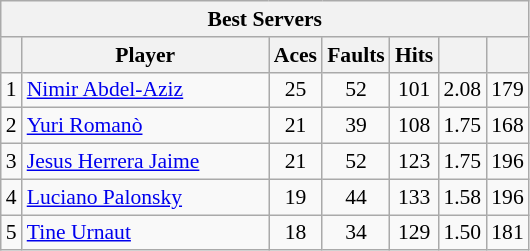<table class="wikitable sortable" style=font-size:90%>
<tr>
<th colspan=7>Best Servers</th>
</tr>
<tr>
<th></th>
<th width=158>Player</th>
<th width=20>Aces</th>
<th width=20>Faults</th>
<th width=20>Hits</th>
<th width=20></th>
<th width=20></th>
</tr>
<tr>
<td>1</td>
<td> <a href='#'>Nimir Abdel-Aziz</a></td>
<td align=center>25</td>
<td align=center>52</td>
<td align=center>101</td>
<td align=center>2.08</td>
<td align=center>179</td>
</tr>
<tr>
<td>2</td>
<td> <a href='#'>Yuri Romanò</a></td>
<td align=center>21</td>
<td align=center>39</td>
<td align=center>108</td>
<td align=center>1.75</td>
<td align=center>168</td>
</tr>
<tr>
<td>3</td>
<td> <a href='#'>Jesus Herrera Jaime</a></td>
<td align=center>21</td>
<td align=center>52</td>
<td align=center>123</td>
<td align=center>1.75</td>
<td align=center>196</td>
</tr>
<tr>
<td>4</td>
<td> <a href='#'>Luciano Palonsky</a></td>
<td align=center>19</td>
<td align=center>44</td>
<td align=center>133</td>
<td align=center>1.58</td>
<td align=center>196</td>
</tr>
<tr>
<td>5</td>
<td> <a href='#'>Tine Urnaut</a></td>
<td align=center>18</td>
<td align=center>34</td>
<td align=center>129</td>
<td align=center>1.50</td>
<td align=center>181</td>
</tr>
</table>
